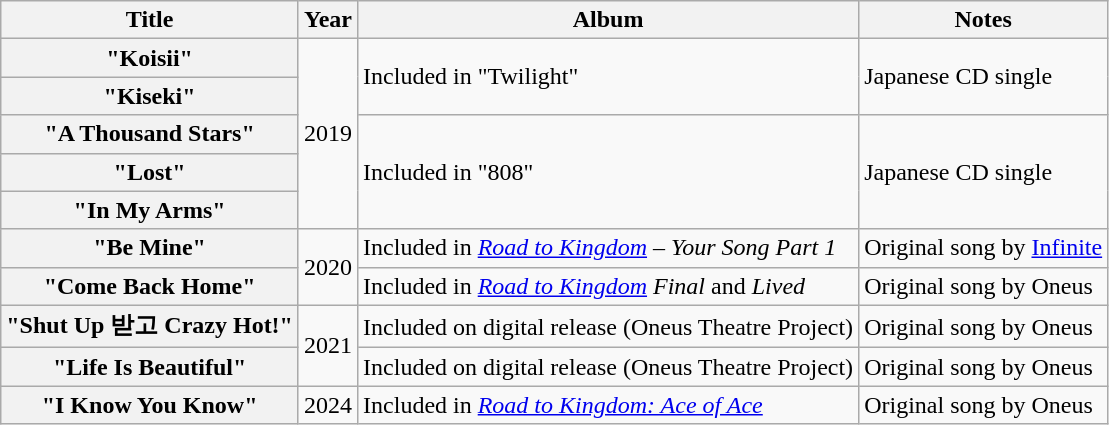<table class="wikitable plainrowheaders">
<tr>
<th>Title</th>
<th>Year</th>
<th>Album</th>
<th>Notes</th>
</tr>
<tr>
<th scope="row">"Koisii"</th>
<td rowspan="5">2019</td>
<td rowspan="2">Included in "Twilight"</td>
<td rowspan="2">Japanese CD single</td>
</tr>
<tr>
<th scope="row">"Kiseki"</th>
</tr>
<tr>
<th scope="row">"A Thousand Stars"</th>
<td rowspan="3">Included in "808"</td>
<td rowspan="3">Japanese CD single</td>
</tr>
<tr>
<th scope="row">"Lost"</th>
</tr>
<tr>
<th scope="row">"In My Arms"</th>
</tr>
<tr>
<th scope="row">"Be Mine"</th>
<td rowspan="2">2020</td>
<td>Included in <em><a href='#'>Road to Kingdom</a> – Your Song Part 1</em></td>
<td>Original song by <a href='#'>Infinite</a></td>
</tr>
<tr>
<th scope="row">"Come Back Home"</th>
<td>Included in <em><a href='#'>Road to Kingdom</a> Final</em> and <em>Lived</em></td>
<td>Original song by Oneus</td>
</tr>
<tr>
<th scope="row">"Shut Up 받고 Crazy Hot!" </th>
<td rowspan="2">2021</td>
<td>Included on digital release (Oneus Theatre Project)</td>
<td>Original song by Oneus</td>
</tr>
<tr>
<th scope="row">"Life Is Beautiful" </th>
<td>Included on digital release (Oneus Theatre Project)</td>
<td>Original song by Oneus</td>
</tr>
<tr>
<th scope="row">"I Know You Know"</th>
<td>2024</td>
<td>Included in <em><a href='#'>Road to Kingdom: Ace of Ace</a> <Finale></em></td>
<td>Original song by Oneus</td>
</tr>
</table>
